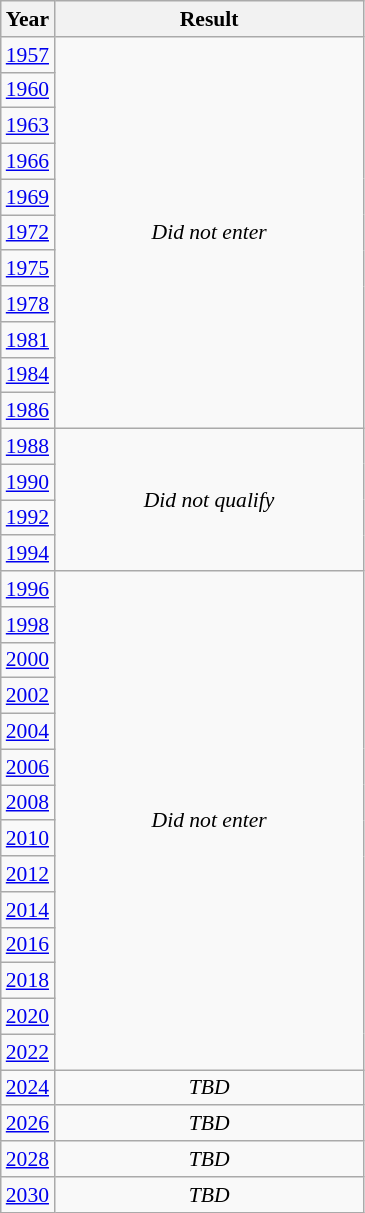<table class="wikitable" style="text-align: center; font-size:90%">
<tr>
<th>Year</th>
<th style="width:200px">Result</th>
</tr>
<tr>
<td> <a href='#'>1957</a></td>
<td rowspan="11"><em>Did not enter</em></td>
</tr>
<tr>
<td> <a href='#'>1960</a></td>
</tr>
<tr>
<td> <a href='#'>1963</a></td>
</tr>
<tr>
<td> <a href='#'>1966</a></td>
</tr>
<tr>
<td> <a href='#'>1969</a></td>
</tr>
<tr>
<td> <a href='#'>1972</a></td>
</tr>
<tr>
<td> <a href='#'>1975</a></td>
</tr>
<tr>
<td> <a href='#'>1978</a></td>
</tr>
<tr>
<td> <a href='#'>1981</a></td>
</tr>
<tr>
<td> <a href='#'>1984</a></td>
</tr>
<tr>
<td> <a href='#'>1986</a></td>
</tr>
<tr>
<td> <a href='#'>1988</a></td>
<td rowspan="4"><em>Did not qualify</em></td>
</tr>
<tr>
<td> <a href='#'>1990</a></td>
</tr>
<tr>
<td> <a href='#'>1992</a></td>
</tr>
<tr>
<td> <a href='#'>1994</a></td>
</tr>
<tr>
<td> <a href='#'>1996</a></td>
<td rowspan="14"><em>Did not enter</em></td>
</tr>
<tr>
<td> <a href='#'>1998</a></td>
</tr>
<tr>
<td> <a href='#'>2000</a></td>
</tr>
<tr>
<td> <a href='#'>2002</a></td>
</tr>
<tr>
<td> <a href='#'>2004</a></td>
</tr>
<tr>
<td> <a href='#'>2006</a></td>
</tr>
<tr>
<td> <a href='#'>2008</a></td>
</tr>
<tr>
<td> <a href='#'>2010</a></td>
</tr>
<tr>
<td> <a href='#'>2012</a></td>
</tr>
<tr>
<td> <a href='#'>2014</a></td>
</tr>
<tr>
<td> <a href='#'>2016</a></td>
</tr>
<tr>
<td> <a href='#'>2018</a></td>
</tr>
<tr>
<td> <a href='#'>2020</a></td>
</tr>
<tr>
<td> <a href='#'>2022</a></td>
</tr>
<tr>
<td> <a href='#'>2024</a></td>
<td><em>TBD</em></td>
</tr>
<tr>
<td> <a href='#'>2026</a></td>
<td><em>TBD</em></td>
</tr>
<tr>
<td> <a href='#'>2028</a></td>
<td><em>TBD</em></td>
</tr>
<tr>
<td> <a href='#'>2030</a></td>
<td><em>TBD</em></td>
</tr>
</table>
